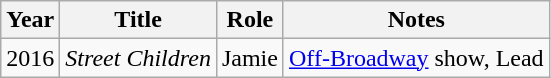<table class="wikitable">
<tr>
<th>Year</th>
<th>Title</th>
<th>Role</th>
<th>Notes</th>
</tr>
<tr>
<td>2016</td>
<td><em>Street Children</em></td>
<td>Jamie</td>
<td><a href='#'>Off-Broadway</a> show, Lead</td>
</tr>
</table>
